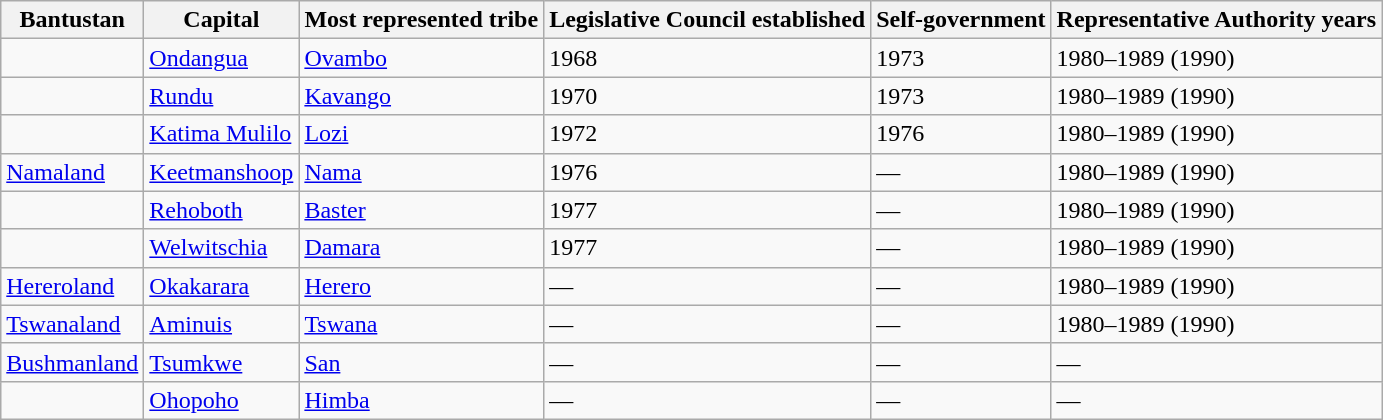<table class="wikitable sortable">
<tr>
<th>Bantustan</th>
<th>Capital</th>
<th>Most represented tribe</th>
<th>Legislative Council established</th>
<th>Self-government</th>
<th>Representative Authority years</th>
</tr>
<tr>
<td></td>
<td><a href='#'>Ondangua</a></td>
<td><a href='#'>Ovambo</a></td>
<td>1968</td>
<td>1973</td>
<td>1980–1989 (1990)</td>
</tr>
<tr>
<td></td>
<td><a href='#'>Rundu</a></td>
<td><a href='#'>Kavango</a></td>
<td>1970</td>
<td>1973</td>
<td>1980–1989 (1990)</td>
</tr>
<tr>
<td></td>
<td><a href='#'>Katima Mulilo</a></td>
<td><a href='#'>Lozi</a></td>
<td>1972</td>
<td>1976</td>
<td>1980–1989 (1990)</td>
</tr>
<tr>
<td> <a href='#'>Namaland</a></td>
<td><a href='#'>Keetmanshoop</a></td>
<td><a href='#'>Nama</a></td>
<td>1976</td>
<td>—</td>
<td>1980–1989 (1990)</td>
</tr>
<tr>
<td></td>
<td><a href='#'>Rehoboth</a></td>
<td><a href='#'>Baster</a></td>
<td>1977</td>
<td>—</td>
<td>1980–1989 (1990)</td>
</tr>
<tr>
<td></td>
<td><a href='#'>Welwitschia</a></td>
<td><a href='#'>Damara</a></td>
<td>1977</td>
<td>—</td>
<td>1980–1989 (1990)</td>
</tr>
<tr>
<td> <a href='#'>Hereroland</a></td>
<td><a href='#'>Okakarara</a></td>
<td><a href='#'>Herero</a></td>
<td>—</td>
<td>—</td>
<td>1980–1989 (1990)</td>
</tr>
<tr>
<td> <a href='#'>Tswanaland</a></td>
<td><a href='#'>Aminuis</a></td>
<td><a href='#'>Tswana</a></td>
<td>—</td>
<td>—</td>
<td>1980–1989 (1990)</td>
</tr>
<tr>
<td> <a href='#'>Bushmanland</a></td>
<td><a href='#'>Tsumkwe</a></td>
<td><a href='#'>San</a></td>
<td>—</td>
<td>—</td>
<td>—</td>
</tr>
<tr>
<td></td>
<td><a href='#'>Ohopoho</a></td>
<td><a href='#'>Himba</a></td>
<td>—</td>
<td>—</td>
<td>—</td>
</tr>
</table>
